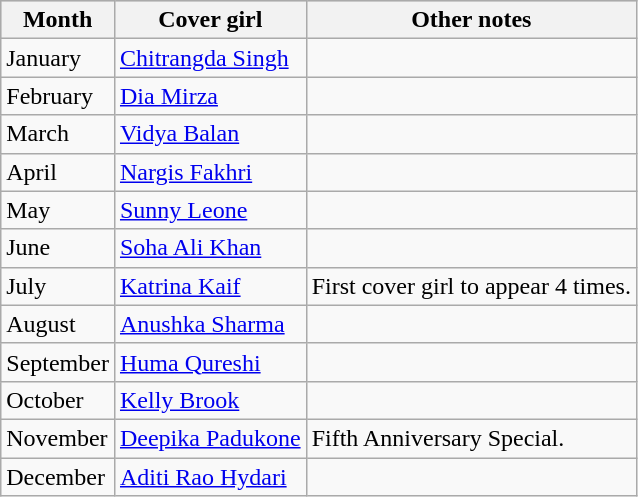<table class="wikitable">
<tr style="background:#ccc; text-align:center;">
<th>Month</th>
<th>Cover girl</th>
<th>Other notes</th>
</tr>
<tr>
<td>January</td>
<td><a href='#'>Chitrangda Singh</a></td>
<td></td>
</tr>
<tr>
<td>February</td>
<td><a href='#'>Dia Mirza</a></td>
<td></td>
</tr>
<tr>
<td>March</td>
<td><a href='#'>Vidya Balan</a></td>
<td></td>
</tr>
<tr>
<td>April</td>
<td><a href='#'>Nargis Fakhri</a></td>
<td></td>
</tr>
<tr>
<td>May</td>
<td><a href='#'>Sunny Leone</a></td>
<td></td>
</tr>
<tr>
<td>June</td>
<td><a href='#'>Soha Ali Khan</a></td>
<td></td>
</tr>
<tr>
<td>July</td>
<td><a href='#'>Katrina Kaif</a></td>
<td>First cover girl to appear 4 times.</td>
</tr>
<tr>
<td>August</td>
<td><a href='#'>Anushka Sharma</a></td>
<td></td>
</tr>
<tr>
<td>September</td>
<td><a href='#'>Huma Qureshi</a></td>
<td></td>
</tr>
<tr>
<td>October</td>
<td><a href='#'>Kelly Brook</a></td>
<td></td>
</tr>
<tr>
<td>November</td>
<td><a href='#'>Deepika Padukone</a></td>
<td>Fifth Anniversary Special.</td>
</tr>
<tr>
<td>December</td>
<td><a href='#'>Aditi Rao Hydari</a></td>
<td></td>
</tr>
</table>
